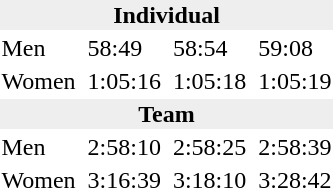<table>
<tr>
<td colspan="7"  style="background:#eee; text-align:center;"><strong>Individual</strong></td>
</tr>
<tr>
<td>Men</td>
<td></td>
<td>58:49</td>
<td></td>
<td>58:54</td>
<td></td>
<td>59:08</td>
</tr>
<tr>
<td>Women</td>
<td></td>
<td>1:05:16</td>
<td></td>
<td>1:05:18</td>
<td></td>
<td>1:05:19</td>
</tr>
<tr>
<td colspan="7"  style="background:#eee; text-align:center;"><strong>Team</strong></td>
</tr>
<tr>
<td>Men</td>
<td></td>
<td>2:58:10</td>
<td></td>
<td>2:58:25</td>
<td></td>
<td>2:58:39</td>
</tr>
<tr>
<td>Women</td>
<td></td>
<td>3:16:39</td>
<td></td>
<td>3:18:10</td>
<td></td>
<td>3:28:42</td>
</tr>
</table>
